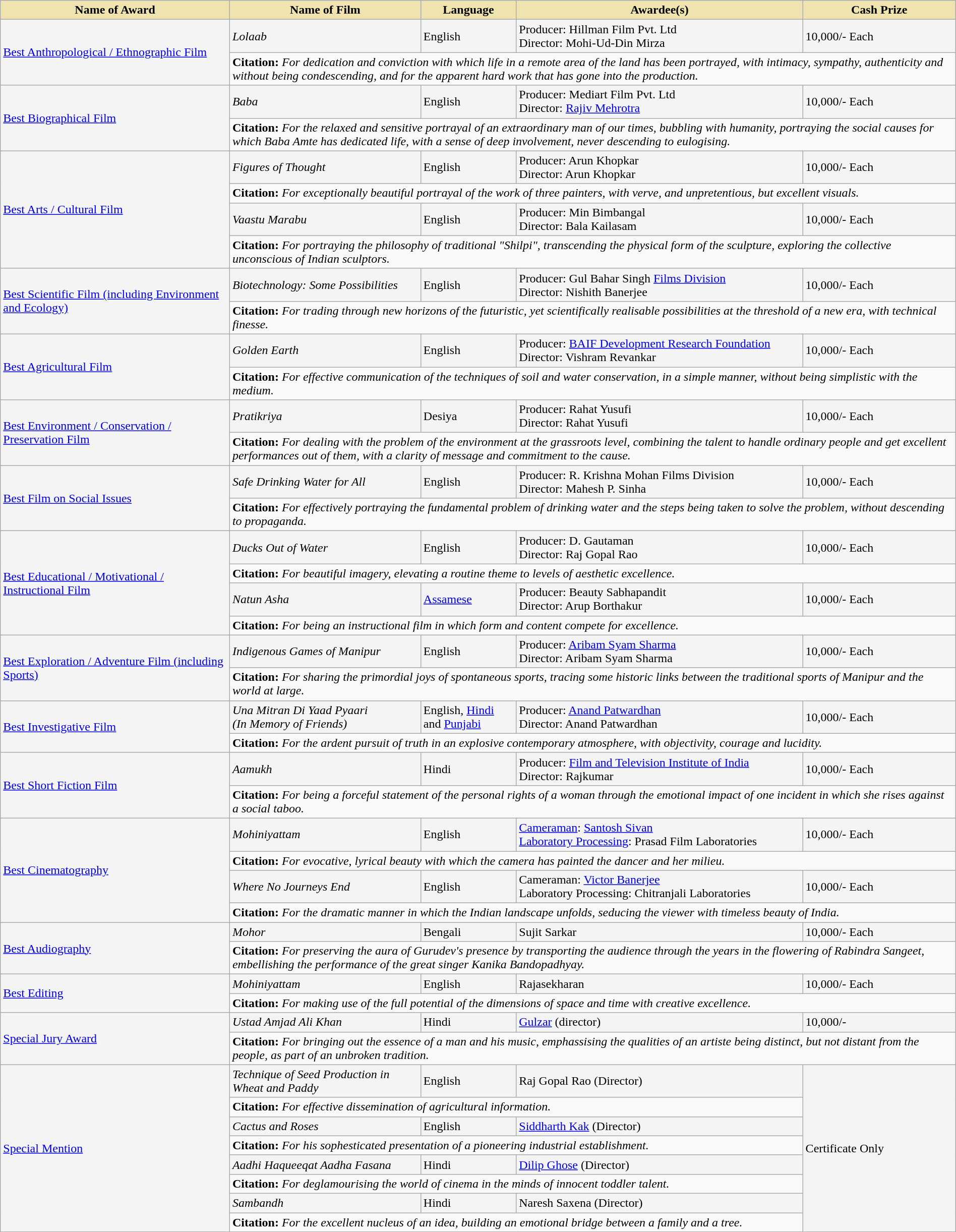<table class="wikitable" style="width:100%;">
<tr>
<th style="background-color:#EFE4B0;width:24%;">Name of Award</th>
<th style="background-color:#EFE4B0;width:20%;">Name of Film</th>
<th style="background-color:#EFE4B0;width:10%;">Language</th>
<th style="background-color:#EFE4B0;width:30%;">Awardee(s)</th>
<th style="background-color:#EFE4B0;width:16%;">Cash Prize</th>
</tr>
<tr style="background-color:#F4F4F4">
<td rowspan="2"><a href='#'>Best Anthropological / Ethnographic Film</a></td>
<td><em>Lolaab</em></td>
<td>English</td>
<td>Producer: Hillman Film Pvt. Ltd<br>Director: Mohi-Ud-Din Mirza</td>
<td> 10,000/- Each</td>
</tr>
<tr style="background-color:#F9F9F9">
<td colspan="4"><strong>Citation:</strong> <em>For dedication and conviction with which life in a remote area of the land has been portrayed, with intimacy, sympathy, authenticity and without being condescending, and for the apparent hard work that has gone into the production.</em></td>
</tr>
<tr style="background-color:#F4F4F4">
<td rowspan="2"><a href='#'>Best Biographical Film</a></td>
<td><em>Baba</em></td>
<td>English</td>
<td>Producer: Mediart Film Pvt. Ltd<br>Director: <a href='#'>Rajiv Mehrotra</a></td>
<td> 10,000/- Each</td>
</tr>
<tr style="background-color:#F9F9F9">
<td colspan="4"><strong>Citation:</strong> <em>For the relaxed and sensitive portrayal of an extraordinary man of our times, bubbling with humanity, portraying the social causes for which Baba Amte has dedicated life, with a sense of deep involvement, never descending to eulogising.</em></td>
</tr>
<tr style="background-color:#F4F4F4">
<td rowspan="4"><a href='#'>Best Arts / Cultural Film</a></td>
<td><em>Figures of Thought</em></td>
<td>English</td>
<td>Producer: Arun Khopkar<br>Director: Arun Khopkar</td>
<td> 10,000/- Each</td>
</tr>
<tr style="background-color:#F9F9F9">
<td colspan="4"><strong>Citation:</strong> <em>For exceptionally beautiful portrayal of the work of three painters, with verve, and unpretentious, but excellent visuals.</em></td>
</tr>
<tr style="background-color:#F4F4F4">
<td><em>Vaastu Marabu</em></td>
<td>English</td>
<td>Producer: Min Bimbangal<br>Director: Bala Kailasam</td>
<td> 10,000/- Each</td>
</tr>
<tr style="background-color:#F9F9F9">
<td colspan="4"><strong>Citation:</strong> <em>For portraying the philosophy of traditional "Shilpi", transcending the physical form of the sculpture, exploring the collective unconscious of Indian sculptors.</em></td>
</tr>
<tr style="background-color:#F4F4F4">
<td rowspan="2"><a href='#'>Best Scientific Film (including Environment and Ecology)</a></td>
<td><em>Biotechnology: Some Possibilities</em></td>
<td>English</td>
<td>Producer: Gul Bahar Singh  <a href='#'>Films Division</a><br>Director: Nishith Banerjee</td>
<td> 10,000/- Each</td>
</tr>
<tr style="background-color:#F9F9F9">
<td colspan="4"><strong>Citation:</strong> <em>For trading through new horizons of the futuristic, yet scientifically realisable possibilities at the threshold of a new era, with technical finesse.</em></td>
</tr>
<tr style="background-color:#F4F4F4">
<td rowspan="2"><a href='#'>Best Agricultural Film</a></td>
<td><em>Golden Earth</em></td>
<td>English</td>
<td>Producer: <a href='#'>BAIF Development Research Foundation</a><br>Director: Vishram Revankar</td>
<td> 10,000/- Each</td>
</tr>
<tr style="background-color:#F9F9F9">
<td colspan="4"><strong>Citation:</strong> <em>For effective communication of the techniques of soil and water conservation, in a simple manner, without being simplistic with the medium.</em></td>
</tr>
<tr style="background-color:#F4F4F4">
<td rowspan="2"><a href='#'>Best Environment / Conservation / Preservation Film</a></td>
<td><em>Pratikriya</em></td>
<td>Desiya</td>
<td>Producer: Rahat Yusufi<br>Director: Rahat Yusufi</td>
<td> 10,000/- Each</td>
</tr>
<tr style="background-color:#F9F9F9">
<td colspan="4"><strong>Citation:</strong> <em>For dealing with the problem of the environment at the grassroots level, combining the talent to handle ordinary people and get excellent performances out of them, with a clarity of message and commitment to the cause.</em></td>
</tr>
<tr style="background-color:#F4F4F4">
<td rowspan="2"><a href='#'>Best Film on Social Issues</a></td>
<td><em>Safe Drinking Water for All</em></td>
<td>English</td>
<td>Producer: R. Krishna Mohan  Films Division<br>Director: Mahesh P. Sinha</td>
<td> 10,000/- Each</td>
</tr>
<tr style="background-color:#F9F9F9">
<td colspan="4"><strong>Citation:</strong> <em>For effectively portraying the fundamental problem of drinking water and the steps being taken to solve the problem, without descending to propaganda.</em></td>
</tr>
<tr style="background-color:#F4F4F4">
<td rowspan="4"><a href='#'>Best Educational / Motivational / Instructional Film</a></td>
<td><em>Ducks Out of Water</em></td>
<td>English</td>
<td>Producer: D. Gautaman<br>Director: Raj Gopal Rao</td>
<td> 10,000/- Each</td>
</tr>
<tr style="background-color:#F9F9F9">
<td colspan="4"><strong>Citation:</strong> <em>For beautiful imagery, elevating a routine theme to levels of aesthetic excellence.</em></td>
</tr>
<tr style="background-color:#F4F4F4">
<td><em>Natun Asha</em></td>
<td><a href='#'>Assamese</a></td>
<td>Producer: Beauty Sabhapandit<br>Director: Arup Borthakur</td>
<td> 10,000/- Each</td>
</tr>
<tr style="background-color:#F9F9F9">
<td colspan="4"><strong>Citation:</strong> <em>For being an instructional film in which form and content compete for excellence.</em></td>
</tr>
<tr style="background-color:#F4F4F4">
<td rowspan="2"><a href='#'>Best Exploration / Adventure Film (including Sports)</a></td>
<td><em>Indigenous Games of Manipur</em></td>
<td>English</td>
<td>Producer: <a href='#'>Aribam Syam Sharma</a><br>Director: Aribam Syam Sharma</td>
<td> 10,000/- Each</td>
</tr>
<tr style="background-color:#F9F9F9">
<td colspan="4"><strong>Citation:</strong> <em>For sharing the primordial joys of spontaneous sports, tracing some historic links between the traditional sports of Manipur and the world	at large.</em></td>
</tr>
<tr style="background-color:#F4F4F4">
<td rowspan="2"><a href='#'>Best Investigative Film</a></td>
<td><em>Una Mitran Di Yaad Pyaari<br>(In Memory of Friends)</em></td>
<td>English, <a href='#'>Hindi</a> and <a href='#'>Punjabi</a></td>
<td>Producer: <a href='#'>Anand Patwardhan</a><br>Director: Anand Patwardhan</td>
<td> 10,000/- Each</td>
</tr>
<tr style="background-color:#F9F9F9">
<td colspan="4"><strong>Citation:</strong> <em>For the ardent pursuit of truth in an explosive contemporary atmosphere, with objectivity, courage and lucidity.</em></td>
</tr>
<tr style="background-color:#F4F4F4">
<td rowspan="2"><a href='#'>Best Short Fiction Film</a></td>
<td><em>Aamukh</em></td>
<td>Hindi</td>
<td>Producer: <a href='#'>Film and Television Institute of India</a><br>Director: Rajkumar</td>
<td> 10,000/- Each</td>
</tr>
<tr style="background-color:#F9F9F9">
<td colspan="4"><strong>Citation:</strong> <em>For being a forceful statement of the personal rights of a woman through the emotional impact of one incident in which she rises against a social taboo.</em></td>
</tr>
<tr style="background-color:#F4F4F4">
<td rowspan="4"><a href='#'>Best Cinematography</a></td>
<td><em>Mohiniyattam</em></td>
<td>English</td>
<td><a href='#'>Cameraman</a>: <a href='#'>Santosh Sivan</a><br><a href='#'>Laboratory Processing</a>: Prasad Film Laboratories</td>
<td> 10,000/- Each</td>
</tr>
<tr style="background-color:#F9F9F9">
<td colspan="4"><strong>Citation:</strong> <em>For evocative, lyrical beauty with which the camera has painted the dancer and her milieu.</em></td>
</tr>
<tr style="background-color:#F4F4F4">
<td><em>Where No Journeys End</em></td>
<td>English</td>
<td>Cameraman: <a href='#'>Victor Banerjee</a><br>Laboratory Processing: Chitranjali Laboratories</td>
<td> 10,000/- Each</td>
</tr>
<tr style="background-color:#F9F9F9">
<td colspan="4"><strong>Citation:</strong> <em>For the dramatic manner in which the Indian landscape unfolds, seducing the viewer with timeless beauty of India.</em></td>
</tr>
<tr style="background-color:#F4F4F4">
<td rowspan="2"><a href='#'>Best Audiography</a></td>
<td><em>Mohor</em></td>
<td>Bengali</td>
<td>Sujit Sarkar</td>
<td> 10,000/- Each</td>
</tr>
<tr style="background-color:#F9F9F9">
<td colspan="4"><strong>Citation:</strong> <em>For preserving the aura of Gurudev's presence by transporting the audience through the years in the flowering of Rabindra Sangeet, embellishing the performance of the great singer Kanika Bandopadhyay.</em></td>
</tr>
<tr style="background-color:#F4F4F4">
<td rowspan="2"><a href='#'>Best Editing</a></td>
<td><em>Mohiniyattam</em></td>
<td>English</td>
<td>Rajasekharan</td>
<td> 10,000/- Each</td>
</tr>
<tr style="background-color:#F9F9F9">
<td colspan="4"><strong>Citation:</strong> <em>For making use of the full potential of the dimensions of space and time with creative excellence.</em></td>
</tr>
<tr style="background-color:#F4F4F4">
<td rowspan="2"><a href='#'>Special Jury Award</a></td>
<td><em>Ustad Amjad Ali Khan</em></td>
<td>Hindi</td>
<td><a href='#'>Gulzar</a> (director)</td>
<td> 10,000/-</td>
</tr>
<tr style="background-color:#F9F9F9">
<td colspan="4"><strong>Citation:</strong> <em>For bringing out the essence of a man and his music, emphassising the qualities of an artiste being distinct, but not distant from the people, as part of an unbroken tradition.</em></td>
</tr>
<tr style="background-color:#F4F4F4">
<td rowspan="8"><a href='#'>Special Mention</a></td>
<td><em>Technique of Seed Production in Wheat and Paddy</em></td>
<td>English</td>
<td>Raj Gopal Rao (Director)</td>
<td rowspan="8">Certificate Only</td>
</tr>
<tr style="background-color:#F9F9F9">
<td colspan="3"><strong>Citation:</strong> <em>For effective dissemination of agricultural information.</em></td>
</tr>
<tr style="background-color:#F4F4F4">
<td><em>Cactus and Roses</em></td>
<td>English</td>
<td><a href='#'>Siddharth Kak</a> (Director)</td>
</tr>
<tr style="background-color:#F9F9F9">
<td colspan="3"><strong>Citation:</strong> <em>For his sophesticated presentation of a pioneering industrial establishment.</em></td>
</tr>
<tr style="background-color:#F4F4F4">
<td><em>Aadhi Haqueeqat Aadha Fasana</em></td>
<td>Hindi</td>
<td><a href='#'>Dilip Ghose</a> (Director)</td>
</tr>
<tr style="background-color:#F9F9F9">
<td colspan="3"><strong>Citation:</strong> <em>For deglamourising the world of cinema in the minds of innocent toddler talent.</em></td>
</tr>
<tr style="background-color:#F4F4F4">
<td><em>Sambandh</em></td>
<td>Hindi</td>
<td>Naresh Saxena (Director)</td>
</tr>
<tr style="background-color:#F9F9F9">
<td colspan="3"><strong>Citation:</strong> <em>For the excellent nucleus of an idea, building an emotional bridge between a family and a tree.</em></td>
</tr>
</table>
